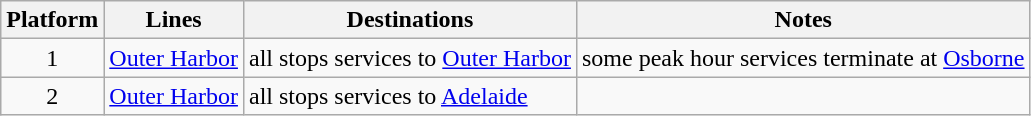<table class="wikitable" style="float: none; margin: 0.5em; ">
<tr>
<th>Platform</th>
<th>Lines</th>
<th>Destinations</th>
<th>Notes</th>
</tr>
<tr>
<td rowspan="1" style="text-align:center;">1</td>
<td style=background:#><a href='#'><span>Outer Harbor</span></a></td>
<td>all stops services to <a href='#'>Outer Harbor</a></td>
<td>some peak hour services terminate at <a href='#'>Osborne</a></td>
</tr>
<tr>
<td rowspan="1" style="text-align:center;">2</td>
<td style=background:#><a href='#'><span>Outer Harbor</span></a></td>
<td>all stops services to <a href='#'>Adelaide</a></td>
<td></td>
</tr>
</table>
